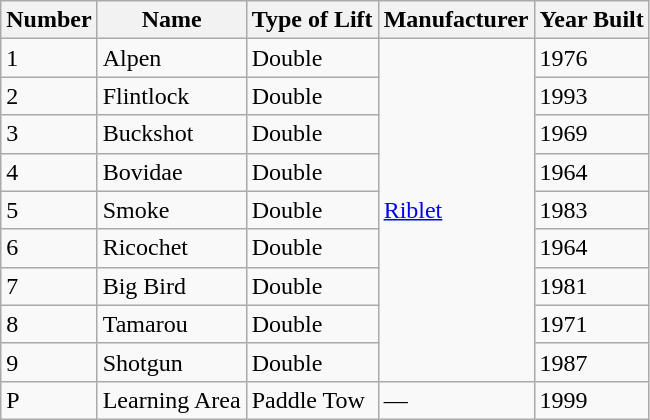<table class="wikitable sortable">
<tr>
<th>Number</th>
<th>Name</th>
<th>Type of Lift</th>
<th>Manufacturer</th>
<th>Year Built</th>
</tr>
<tr>
<td>1</td>
<td>Alpen</td>
<td>Double</td>
<td rowspan="9"><a href='#'>Riblet</a></td>
<td>1976</td>
</tr>
<tr>
<td>2</td>
<td>Flintlock</td>
<td>Double</td>
<td>1993</td>
</tr>
<tr>
<td>3</td>
<td>Buckshot</td>
<td>Double</td>
<td>1969</td>
</tr>
<tr>
<td>4</td>
<td>Bovidae</td>
<td>Double</td>
<td>1964</td>
</tr>
<tr>
<td>5</td>
<td>Smoke</td>
<td>Double</td>
<td>1983</td>
</tr>
<tr>
<td>6</td>
<td>Ricochet</td>
<td>Double</td>
<td>1964</td>
</tr>
<tr>
<td>7</td>
<td>Big Bird</td>
<td>Double</td>
<td>1981</td>
</tr>
<tr>
<td>8</td>
<td>Tamarou</td>
<td>Double</td>
<td>1971</td>
</tr>
<tr>
<td>9</td>
<td>Shotgun</td>
<td>Double</td>
<td>1987</td>
</tr>
<tr>
<td>P</td>
<td>Learning Area</td>
<td>Paddle Tow</td>
<td>—</td>
<td>1999</td>
</tr>
</table>
